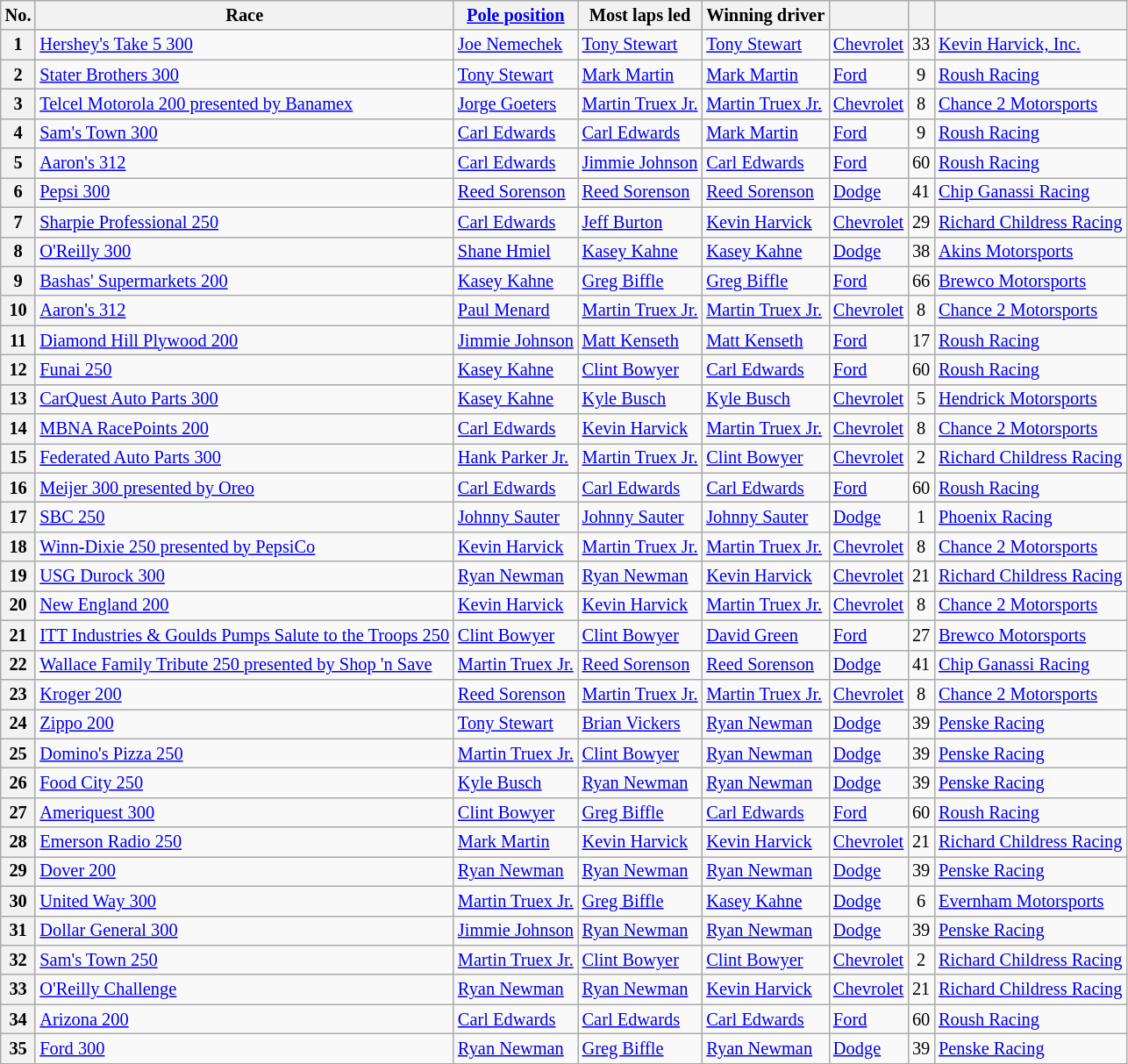<table class="wikitable" style="font-size:85%">
<tr>
<th>No.</th>
<th>Race</th>
<th><a href='#'>Pole position</a></th>
<th>Most laps led</th>
<th>Winning driver</th>
<th></th>
<th></th>
<th></th>
</tr>
<tr>
<th>1</th>
<td><a href='#'>Hershey's Take 5 300</a></td>
<td><a href='#'>Joe Nemechek</a></td>
<td><a href='#'>Tony Stewart</a></td>
<td><a href='#'>Tony Stewart</a></td>
<td><a href='#'>Chevrolet</a></td>
<td align=center>33</td>
<td><a href='#'>Kevin Harvick, Inc.</a></td>
</tr>
<tr>
<th>2</th>
<td><a href='#'>Stater Brothers 300</a></td>
<td><a href='#'>Tony Stewart</a></td>
<td><a href='#'>Mark Martin</a></td>
<td><a href='#'>Mark Martin</a></td>
<td><a href='#'>Ford</a></td>
<td align=center>9</td>
<td><a href='#'>Roush Racing</a></td>
</tr>
<tr>
<th>3</th>
<td><a href='#'>Telcel Motorola 200 presented by Banamex</a></td>
<td><a href='#'>Jorge Goeters</a></td>
<td><a href='#'>Martin Truex Jr.</a></td>
<td><a href='#'>Martin Truex Jr.</a></td>
<td><a href='#'>Chevrolet</a></td>
<td align=center>8</td>
<td><a href='#'>Chance 2 Motorsports</a></td>
</tr>
<tr>
<th>4</th>
<td><a href='#'>Sam's Town 300</a></td>
<td><a href='#'>Carl Edwards</a></td>
<td><a href='#'>Carl Edwards</a></td>
<td><a href='#'>Mark Martin</a></td>
<td><a href='#'>Ford</a></td>
<td align=center>9</td>
<td><a href='#'>Roush Racing</a></td>
</tr>
<tr>
<th>5</th>
<td><a href='#'>Aaron's 312</a></td>
<td><a href='#'>Carl Edwards</a></td>
<td><a href='#'>Jimmie Johnson</a></td>
<td><a href='#'>Carl Edwards</a></td>
<td><a href='#'>Ford</a></td>
<td align=center>60</td>
<td><a href='#'>Roush Racing</a></td>
</tr>
<tr>
<th>6</th>
<td><a href='#'>Pepsi 300</a></td>
<td><a href='#'>Reed Sorenson</a></td>
<td><a href='#'>Reed Sorenson</a></td>
<td><a href='#'>Reed Sorenson</a></td>
<td><a href='#'>Dodge</a></td>
<td align=center>41</td>
<td><a href='#'>Chip Ganassi Racing</a></td>
</tr>
<tr>
<th>7</th>
<td><a href='#'>Sharpie Professional 250</a></td>
<td><a href='#'>Carl Edwards</a></td>
<td><a href='#'>Jeff Burton</a></td>
<td><a href='#'>Kevin Harvick</a></td>
<td><a href='#'>Chevrolet</a></td>
<td align=center>29</td>
<td><a href='#'>Richard Childress Racing</a></td>
</tr>
<tr>
<th>8</th>
<td><a href='#'>O'Reilly 300</a></td>
<td><a href='#'>Shane Hmiel</a></td>
<td><a href='#'>Kasey Kahne</a></td>
<td><a href='#'>Kasey Kahne</a></td>
<td><a href='#'>Dodge</a></td>
<td align=center>38</td>
<td><a href='#'>Akins Motorsports</a></td>
</tr>
<tr>
<th>9</th>
<td><a href='#'>Bashas' Supermarkets 200</a></td>
<td><a href='#'>Kasey Kahne</a></td>
<td><a href='#'>Greg Biffle</a></td>
<td><a href='#'>Greg Biffle</a></td>
<td><a href='#'>Ford</a></td>
<td align=center>66</td>
<td><a href='#'>Brewco Motorsports</a></td>
</tr>
<tr>
<th>10</th>
<td><a href='#'>Aaron's 312</a></td>
<td><a href='#'>Paul Menard</a></td>
<td><a href='#'>Martin Truex Jr.</a></td>
<td><a href='#'>Martin Truex Jr.</a></td>
<td><a href='#'>Chevrolet</a></td>
<td align=center>8</td>
<td><a href='#'>Chance 2 Motorsports</a></td>
</tr>
<tr>
<th>11</th>
<td><a href='#'>Diamond Hill Plywood 200</a></td>
<td><a href='#'>Jimmie Johnson</a></td>
<td><a href='#'>Matt Kenseth</a></td>
<td><a href='#'>Matt Kenseth</a></td>
<td><a href='#'>Ford</a></td>
<td align=center>17</td>
<td><a href='#'>Roush Racing</a></td>
</tr>
<tr>
<th>12</th>
<td><a href='#'>Funai 250</a></td>
<td><a href='#'>Kasey Kahne</a></td>
<td><a href='#'>Clint Bowyer</a></td>
<td><a href='#'>Carl Edwards</a></td>
<td><a href='#'>Ford</a></td>
<td align=center>60</td>
<td><a href='#'>Roush Racing</a></td>
</tr>
<tr>
<th>13</th>
<td><a href='#'>CarQuest Auto Parts 300</a></td>
<td><a href='#'>Kasey Kahne</a></td>
<td><a href='#'>Kyle Busch</a></td>
<td><a href='#'>Kyle Busch</a></td>
<td><a href='#'>Chevrolet</a></td>
<td align=center>5</td>
<td><a href='#'>Hendrick Motorsports</a></td>
</tr>
<tr>
<th>14</th>
<td><a href='#'>MBNA RacePoints 200</a></td>
<td><a href='#'>Carl Edwards</a></td>
<td><a href='#'>Kevin Harvick</a></td>
<td><a href='#'>Martin Truex Jr.</a></td>
<td><a href='#'>Chevrolet</a></td>
<td align=center>8</td>
<td><a href='#'>Chance 2 Motorsports</a></td>
</tr>
<tr>
<th>15</th>
<td><a href='#'>Federated Auto Parts 300</a></td>
<td><a href='#'>Hank Parker Jr.</a></td>
<td><a href='#'>Martin Truex Jr.</a></td>
<td><a href='#'>Clint Bowyer</a></td>
<td><a href='#'>Chevrolet</a></td>
<td align=center>2</td>
<td><a href='#'>Richard Childress Racing</a></td>
</tr>
<tr>
<th>16</th>
<td><a href='#'>Meijer 300 presented by Oreo</a></td>
<td><a href='#'>Carl Edwards</a></td>
<td><a href='#'>Carl Edwards</a></td>
<td><a href='#'>Carl Edwards</a></td>
<td><a href='#'>Ford</a></td>
<td align=center>60</td>
<td><a href='#'>Roush Racing</a></td>
</tr>
<tr>
<th>17</th>
<td><a href='#'>SBC 250</a></td>
<td><a href='#'>Johnny Sauter</a></td>
<td><a href='#'>Johnny Sauter</a></td>
<td><a href='#'>Johnny Sauter</a></td>
<td><a href='#'>Dodge</a></td>
<td align=center>1</td>
<td><a href='#'>Phoenix Racing</a></td>
</tr>
<tr>
<th>18</th>
<td><a href='#'>Winn-Dixie 250 presented by PepsiCo</a></td>
<td><a href='#'>Kevin Harvick</a></td>
<td><a href='#'>Martin Truex Jr.</a></td>
<td><a href='#'>Martin Truex Jr.</a></td>
<td><a href='#'>Chevrolet</a></td>
<td align=center>8</td>
<td><a href='#'>Chance 2 Motorsports</a></td>
</tr>
<tr>
<th>19</th>
<td><a href='#'>USG Durock 300</a></td>
<td><a href='#'>Ryan Newman</a></td>
<td><a href='#'>Ryan Newman</a></td>
<td><a href='#'>Kevin Harvick</a></td>
<td><a href='#'>Chevrolet</a></td>
<td align=center>21</td>
<td><a href='#'>Richard Childress Racing</a></td>
</tr>
<tr>
<th>20</th>
<td><a href='#'>New England 200</a></td>
<td><a href='#'>Kevin Harvick</a></td>
<td><a href='#'>Kevin Harvick</a></td>
<td><a href='#'>Martin Truex Jr.</a></td>
<td><a href='#'>Chevrolet</a></td>
<td align=center>8</td>
<td><a href='#'>Chance 2 Motorsports</a></td>
</tr>
<tr>
<th>21</th>
<td><a href='#'>ITT Industries & Goulds Pumps Salute to the Troops 250</a></td>
<td><a href='#'>Clint Bowyer</a></td>
<td><a href='#'>Clint Bowyer</a></td>
<td><a href='#'>David Green</a></td>
<td><a href='#'>Ford</a></td>
<td align=center>27</td>
<td><a href='#'>Brewco Motorsports</a></td>
</tr>
<tr>
<th>22</th>
<td><a href='#'>Wallace Family Tribute 250 presented by Shop 'n Save</a></td>
<td><a href='#'>Martin Truex Jr.</a></td>
<td><a href='#'>Reed Sorenson</a></td>
<td><a href='#'>Reed Sorenson</a></td>
<td><a href='#'>Dodge</a></td>
<td align=center>41</td>
<td><a href='#'>Chip Ganassi Racing</a></td>
</tr>
<tr>
<th>23</th>
<td><a href='#'>Kroger 200</a></td>
<td><a href='#'>Reed Sorenson</a></td>
<td><a href='#'>Martin Truex Jr.</a></td>
<td><a href='#'>Martin Truex Jr.</a></td>
<td><a href='#'>Chevrolet</a></td>
<td align=center>8</td>
<td><a href='#'>Chance 2 Motorsports</a></td>
</tr>
<tr>
<th>24</th>
<td><a href='#'>Zippo 200</a></td>
<td><a href='#'>Tony Stewart</a></td>
<td><a href='#'>Brian Vickers</a></td>
<td><a href='#'>Ryan Newman</a></td>
<td><a href='#'>Dodge</a></td>
<td align=center>39</td>
<td><a href='#'>Penske Racing</a></td>
</tr>
<tr>
<th>25</th>
<td><a href='#'>Domino's Pizza 250</a></td>
<td><a href='#'>Martin Truex Jr.</a></td>
<td><a href='#'>Clint Bowyer</a></td>
<td><a href='#'>Ryan Newman</a></td>
<td><a href='#'>Dodge</a></td>
<td align=center>39</td>
<td><a href='#'>Penske Racing</a></td>
</tr>
<tr>
<th>26</th>
<td><a href='#'>Food City 250</a></td>
<td><a href='#'>Kyle Busch</a></td>
<td><a href='#'>Ryan Newman</a></td>
<td><a href='#'>Ryan Newman</a></td>
<td><a href='#'>Dodge</a></td>
<td align=center>39</td>
<td><a href='#'>Penske Racing</a></td>
</tr>
<tr>
<th>27</th>
<td><a href='#'>Ameriquest 300</a></td>
<td><a href='#'>Clint Bowyer</a></td>
<td><a href='#'>Greg Biffle</a></td>
<td><a href='#'>Carl Edwards</a></td>
<td><a href='#'>Ford</a></td>
<td align=center>60</td>
<td><a href='#'>Roush Racing</a></td>
</tr>
<tr>
<th>28</th>
<td><a href='#'>Emerson Radio 250</a></td>
<td><a href='#'>Mark Martin</a></td>
<td><a href='#'>Kevin Harvick</a></td>
<td><a href='#'>Kevin Harvick</a></td>
<td><a href='#'>Chevrolet</a></td>
<td align=center>21</td>
<td><a href='#'>Richard Childress Racing</a></td>
</tr>
<tr>
<th>29</th>
<td><a href='#'>Dover 200</a></td>
<td><a href='#'>Ryan Newman</a></td>
<td><a href='#'>Ryan Newman</a></td>
<td><a href='#'>Ryan Newman</a></td>
<td><a href='#'>Dodge</a></td>
<td align=center>39</td>
<td><a href='#'>Penske Racing</a></td>
</tr>
<tr>
<th>30</th>
<td><a href='#'>United Way 300</a></td>
<td><a href='#'>Martin Truex Jr.</a></td>
<td><a href='#'>Greg Biffle</a></td>
<td><a href='#'>Kasey Kahne</a></td>
<td><a href='#'>Dodge</a></td>
<td align=center>6</td>
<td><a href='#'>Evernham Motorsports</a></td>
</tr>
<tr>
<th>31</th>
<td><a href='#'>Dollar General 300</a></td>
<td><a href='#'>Jimmie Johnson</a></td>
<td><a href='#'>Ryan Newman</a></td>
<td><a href='#'>Ryan Newman</a></td>
<td><a href='#'>Dodge</a></td>
<td align=center>39</td>
<td><a href='#'>Penske Racing</a></td>
</tr>
<tr>
<th>32</th>
<td><a href='#'>Sam's Town 250</a></td>
<td><a href='#'>Martin Truex Jr.</a></td>
<td><a href='#'>Clint Bowyer</a></td>
<td><a href='#'>Clint Bowyer</a></td>
<td><a href='#'>Chevrolet</a></td>
<td align=center>2</td>
<td><a href='#'>Richard Childress Racing</a></td>
</tr>
<tr>
<th>33</th>
<td><a href='#'>O'Reilly Challenge</a></td>
<td><a href='#'>Ryan Newman</a></td>
<td><a href='#'>Ryan Newman</a></td>
<td><a href='#'>Kevin Harvick</a></td>
<td><a href='#'>Chevrolet</a></td>
<td align=center>21</td>
<td><a href='#'>Richard Childress Racing</a></td>
</tr>
<tr>
<th>34</th>
<td><a href='#'>Arizona 200</a></td>
<td><a href='#'>Carl Edwards</a></td>
<td><a href='#'>Carl Edwards</a></td>
<td><a href='#'>Carl Edwards</a></td>
<td><a href='#'>Ford</a></td>
<td align=center>60</td>
<td><a href='#'>Roush Racing</a></td>
</tr>
<tr>
<th>35</th>
<td><a href='#'>Ford 300</a></td>
<td><a href='#'>Ryan Newman</a></td>
<td><a href='#'>Greg Biffle</a></td>
<td><a href='#'>Ryan Newman</a></td>
<td><a href='#'>Dodge</a></td>
<td align=center>39</td>
<td><a href='#'>Penske Racing</a></td>
</tr>
<tr>
</tr>
</table>
